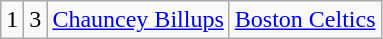<table class="wikitable">
<tr style="text-align:center;" bgcolor="">
<td>1</td>
<td>3</td>
<td><a href='#'>Chauncey Billups</a></td>
<td><a href='#'>Boston Celtics</a></td>
</tr>
</table>
